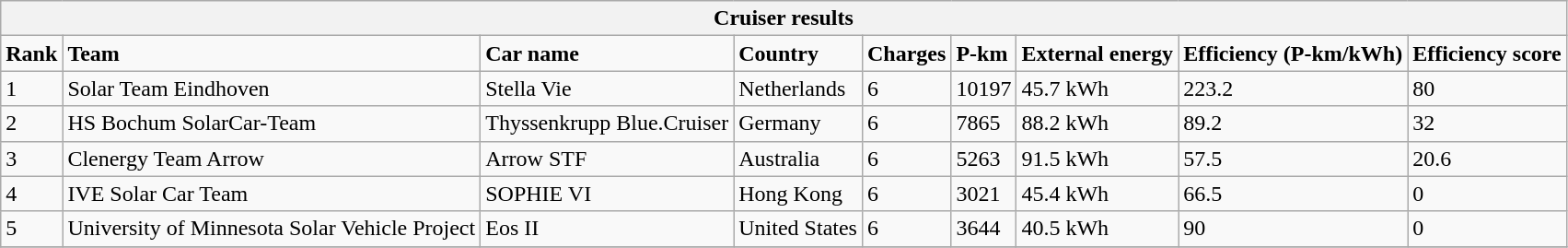<table class="wikitable collapsible collapsed" style="min-width:50em;">
<tr>
<th colspan=9>Cruiser results</th>
</tr>
<tr>
<td><strong>Rank</strong></td>
<td><strong>Team</strong></td>
<td><strong>Car name</strong></td>
<td><strong>Country</strong></td>
<td><strong>Charges</strong></td>
<td><strong>P-km</strong></td>
<td><strong>External energy</strong></td>
<td><strong>Efficiency (P-km/kWh)</strong></td>
<td><strong>Efficiency score</strong></td>
</tr>
<tr>
<td>1</td>
<td>Solar Team Eindhoven</td>
<td>Stella Vie</td>
<td>Netherlands</td>
<td>6</td>
<td>10197</td>
<td>45.7 kWh</td>
<td>223.2</td>
<td>80</td>
</tr>
<tr>
<td>2</td>
<td>HS Bochum SolarCar-Team</td>
<td>Thyssenkrupp Blue.Cruiser</td>
<td>Germany</td>
<td>6</td>
<td>7865</td>
<td>88.2 kWh</td>
<td>89.2</td>
<td>32</td>
</tr>
<tr>
<td>3</td>
<td>Clenergy Team Arrow</td>
<td>Arrow STF</td>
<td>Australia</td>
<td>6</td>
<td>5263</td>
<td>91.5 kWh</td>
<td>57.5</td>
<td>20.6</td>
</tr>
<tr>
<td>4</td>
<td>IVE Solar Car Team</td>
<td>SOPHIE VI</td>
<td>Hong Kong</td>
<td>6</td>
<td>3021</td>
<td>45.4 kWh</td>
<td>66.5</td>
<td>0</td>
</tr>
<tr>
<td>5</td>
<td>University of Minnesota Solar Vehicle Project</td>
<td>Eos II</td>
<td>United States</td>
<td>6</td>
<td>3644</td>
<td>40.5 kWh</td>
<td>90</td>
<td>0</td>
</tr>
<tr>
</tr>
</table>
